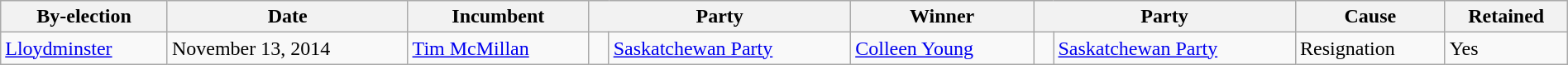<table class=wikitable style="width:100%">
<tr>
<th>By-election</th>
<th>Date</th>
<th>Incumbent</th>
<th colspan=2>Party</th>
<th>Winner</th>
<th colspan=2>Party</th>
<th>Cause</th>
<th>Retained</th>
</tr>
<tr>
<td><a href='#'>Lloydminster</a></td>
<td>November 13, 2014</td>
<td><a href='#'>Tim McMillan</a></td>
<td> </td>
<td><a href='#'>Saskatchewan Party</a></td>
<td><a href='#'>Colleen Young</a></td>
<td> </td>
<td><a href='#'>Saskatchewan Party</a></td>
<td>Resignation</td>
<td>Yes</td>
</tr>
</table>
